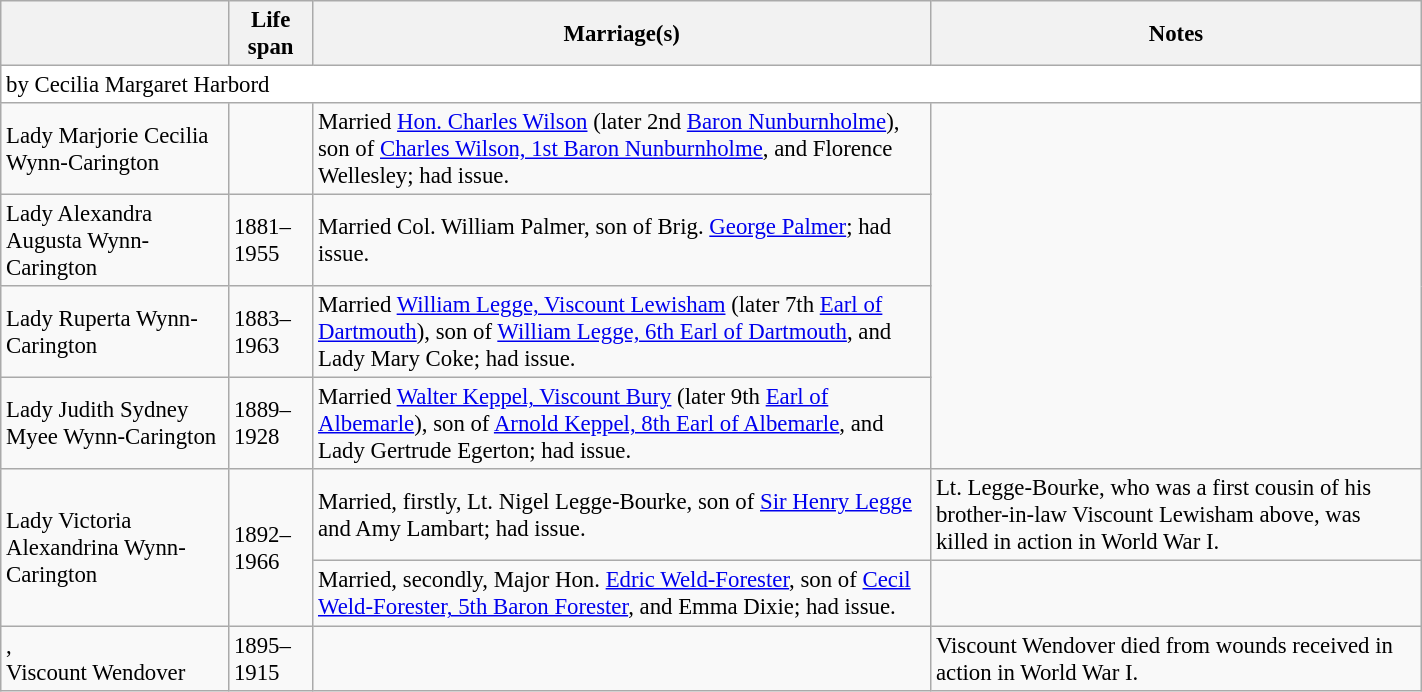<table class=wikitable style="font-size: 95%;width: 75%;">
<tr>
<th></th>
<th>Life span</th>
<th>Marriage(s)</th>
<th>Notes</th>
</tr>
<tr>
<td colspan=4 style="background:white;">by Cecilia Margaret Harbord</td>
</tr>
<tr>
<td>Lady Marjorie Cecilia Wynn-Carington</td>
<td></td>
<td>Married <a href='#'>Hon. Charles Wilson</a> (later 2nd <a href='#'>Baron Nunburnholme</a>), son of <a href='#'>Charles Wilson, 1st Baron Nunburnholme</a>, and Florence Wellesley; had issue.</td>
<td rowspan=4></td>
</tr>
<tr>
<td>Lady Alexandra Augusta Wynn-Carington</td>
<td>1881–1955</td>
<td>Married Col. William Palmer, son of Brig. <a href='#'>George Palmer</a>; had issue.</td>
</tr>
<tr>
<td>Lady Ruperta Wynn-Carington</td>
<td>1883–1963</td>
<td>Married <a href='#'>William Legge, Viscount Lewisham</a> (later 7th <a href='#'>Earl of Dartmouth</a>), son of <a href='#'>William Legge, 6th Earl of Dartmouth</a>, and Lady Mary Coke; had issue.</td>
</tr>
<tr>
<td>Lady Judith Sydney Myee Wynn-Carington</td>
<td>1889–1928</td>
<td>Married <a href='#'>Walter Keppel, Viscount Bury</a> (later 9th <a href='#'>Earl of Albemarle</a>), son of <a href='#'>Arnold Keppel, 8th Earl of Albemarle</a>, and Lady Gertrude Egerton; had issue.</td>
</tr>
<tr>
<td rowspan=2>Lady Victoria Alexandrina Wynn-Carington</td>
<td rowspan=2>1892–1966</td>
<td>Married, firstly, Lt. Nigel Legge-Bourke, son of <a href='#'>Sir Henry Legge</a> and Amy Lambart; had issue.</td>
<td>Lt. Legge-Bourke, who was a first cousin of his brother-in-law Viscount Lewisham above, was killed in action in World War I.</td>
</tr>
<tr>
<td>Married, secondly, Major Hon. <a href='#'>Edric Weld-Forester</a>, son of <a href='#'>Cecil Weld-Forester, 5th Baron Forester</a>, and Emma Dixie; had issue.</td>
<td></td>
</tr>
<tr>
<td>,<br>Viscount Wendover</td>
<td>1895–1915</td>
<td></td>
<td>Viscount Wendover died from wounds received in action in World War I.</td>
</tr>
</table>
